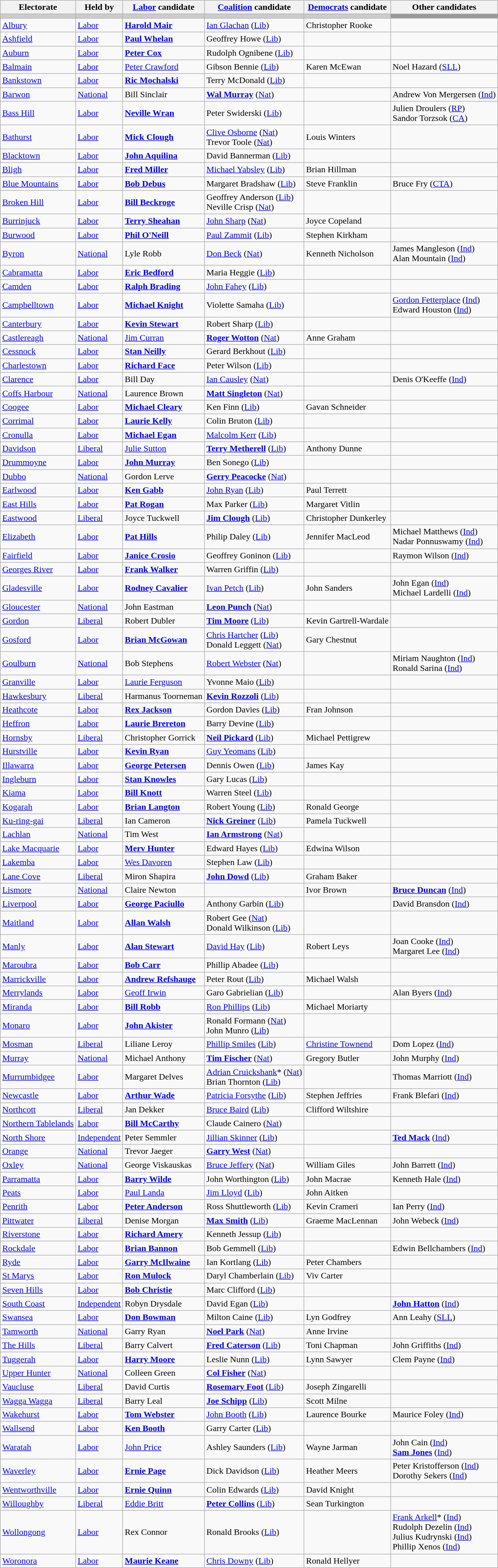<table class="wikitable">
<tr>
<th>Electorate</th>
<th>Held by</th>
<th><a href='#'>Labor</a> candidate</th>
<th><a href='#'>Coalition</a> candidate</th>
<th><a href='#'>Democrats</a> candidate</th>
<th>Other candidates</th>
</tr>
<tr bgcolor="#cccccc">
<td></td>
<td></td>
<td></td>
<td></td>
<td></td>
<td bgcolor="#999999"></td>
</tr>
<tr>
<td><a href='#'>Albury</a></td>
<td><a href='#'>Labor</a></td>
<td><strong><a href='#'>Harold Mair</a></strong></td>
<td><a href='#'>Ian Glachan</a> (<a href='#'>Lib</a>)</td>
<td>Christopher Rooke</td>
<td></td>
</tr>
<tr>
<td><a href='#'>Ashfield</a></td>
<td><a href='#'>Labor</a></td>
<td><strong><a href='#'>Paul Whelan</a></strong></td>
<td>Geoffrey Howe (<a href='#'>Lib</a>)</td>
<td></td>
<td></td>
</tr>
<tr>
<td><a href='#'>Auburn</a></td>
<td><a href='#'>Labor</a></td>
<td><strong><a href='#'>Peter Cox</a></strong></td>
<td>Rudolph Ognibene (<a href='#'>Lib</a>)</td>
<td></td>
<td></td>
</tr>
<tr>
<td><a href='#'>Balmain</a></td>
<td><a href='#'>Labor</a></td>
<td><a href='#'>Peter Crawford</a></td>
<td>Gibson Bennie (<a href='#'>Lib</a>)</td>
<td>Karen McEwan</td>
<td>Noel Hazard (<a href='#'>SLL</a>)</td>
</tr>
<tr>
<td><a href='#'>Bankstown</a></td>
<td><a href='#'>Labor</a></td>
<td><strong><a href='#'>Ric Mochalski</a></strong></td>
<td>Terry McDonald (<a href='#'>Lib</a>)</td>
<td></td>
<td></td>
</tr>
<tr>
<td><a href='#'>Barwon</a></td>
<td><a href='#'>National</a></td>
<td>Bill Sinclair</td>
<td><strong><a href='#'>Wal Murray</a></strong> (<a href='#'>Nat</a>)</td>
<td></td>
<td>Andrew Von Mergersen (<a href='#'>Ind</a>)</td>
</tr>
<tr>
<td><a href='#'>Bass Hill</a></td>
<td><a href='#'>Labor</a></td>
<td><strong><a href='#'>Neville Wran</a></strong></td>
<td>Peter Swiderski (<a href='#'>Lib</a>)</td>
<td></td>
<td>Julien Droulers (<a href='#'>RP</a>)<br>Sandor Torzsok (<a href='#'>CA</a>)</td>
</tr>
<tr>
<td><a href='#'>Bathurst</a></td>
<td><a href='#'>Labor</a></td>
<td><strong><a href='#'>Mick Clough</a></strong></td>
<td><a href='#'>Clive Osborne</a> (<a href='#'>Nat</a>)<br>Trevor Toole (<a href='#'>Nat</a>)</td>
<td>Louis Winters</td>
<td></td>
</tr>
<tr>
<td><a href='#'>Blacktown</a></td>
<td><a href='#'>Labor</a></td>
<td><strong><a href='#'>John Aquilina</a></strong></td>
<td>David Bannerman (<a href='#'>Lib</a>)</td>
<td></td>
<td></td>
</tr>
<tr>
<td><a href='#'>Bligh</a></td>
<td><a href='#'>Labor</a></td>
<td><strong><a href='#'>Fred Miller</a></strong></td>
<td><a href='#'>Michael Yabsley</a> (<a href='#'>Lib</a>)</td>
<td>Brian Hillman</td>
<td></td>
</tr>
<tr>
<td><a href='#'>Blue Mountains</a></td>
<td><a href='#'>Labor</a></td>
<td><strong><a href='#'>Bob Debus</a></strong></td>
<td>Margaret Bradshaw (<a href='#'>Lib</a>)</td>
<td>Steve Franklin</td>
<td>Bruce Fry (<a href='#'>CTA</a>)</td>
</tr>
<tr>
<td><a href='#'>Broken Hill</a></td>
<td><a href='#'>Labor</a></td>
<td><strong><a href='#'>Bill Beckroge</a></strong></td>
<td>Geoffrey Anderson (<a href='#'>Lib</a>)<br>Neville Crisp (<a href='#'>Nat</a>)</td>
<td></td>
<td></td>
</tr>
<tr>
<td><a href='#'>Burrinjuck</a></td>
<td><a href='#'>Labor</a></td>
<td><strong><a href='#'>Terry Sheahan</a></strong></td>
<td><a href='#'>John Sharp</a> (<a href='#'>Nat</a>)</td>
<td>Joyce Copeland</td>
<td></td>
</tr>
<tr>
<td><a href='#'>Burwood</a></td>
<td><a href='#'>Labor</a></td>
<td><strong><a href='#'>Phil O'Neill</a></strong></td>
<td><a href='#'>Paul Zammit</a> (<a href='#'>Lib</a>)</td>
<td>Stephen Kirkham</td>
<td></td>
</tr>
<tr>
<td><a href='#'>Byron</a></td>
<td><a href='#'>National</a></td>
<td>Lyle Robb</td>
<td><a href='#'>Don Beck</a> (<a href='#'>Nat</a>)</td>
<td>Kenneth Nicholson</td>
<td>James Mangleson (<a href='#'>Ind</a>)<br>Alan Mountain (<a href='#'>Ind</a>)</td>
</tr>
<tr>
<td><a href='#'>Cabramatta</a></td>
<td><a href='#'>Labor</a></td>
<td><strong><a href='#'>Eric Bedford</a></strong></td>
<td>Maria Heggie (<a href='#'>Lib</a>)</td>
<td></td>
<td></td>
</tr>
<tr>
<td><a href='#'>Camden</a></td>
<td><a href='#'>Labor</a></td>
<td><strong><a href='#'>Ralph Brading</a></strong></td>
<td><a href='#'>John Fahey</a> (<a href='#'>Lib</a>)</td>
<td></td>
<td></td>
</tr>
<tr>
<td><a href='#'>Campbelltown</a></td>
<td><a href='#'>Labor</a></td>
<td><strong><a href='#'>Michael Knight</a></strong></td>
<td>Violette Samaha (<a href='#'>Lib</a>)</td>
<td></td>
<td><a href='#'>Gordon Fetterplace</a> (<a href='#'>Ind</a>)<br>Edward Houston (<a href='#'>Ind</a>)</td>
</tr>
<tr>
<td><a href='#'>Canterbury</a></td>
<td><a href='#'>Labor</a></td>
<td><strong><a href='#'>Kevin Stewart</a></strong></td>
<td>Robert Sharp (<a href='#'>Lib</a>)</td>
<td></td>
<td></td>
</tr>
<tr>
<td><a href='#'>Castlereagh</a></td>
<td><a href='#'>National</a></td>
<td><a href='#'>Jim Curran</a></td>
<td><strong><a href='#'>Roger Wotton</a></strong> (<a href='#'>Nat</a>)</td>
<td>Anne Graham</td>
<td></td>
</tr>
<tr>
<td><a href='#'>Cessnock</a></td>
<td><a href='#'>Labor</a></td>
<td><strong><a href='#'>Stan Neilly</a></strong></td>
<td>Gerard Berkhout (<a href='#'>Lib</a>)</td>
<td></td>
<td></td>
</tr>
<tr>
<td><a href='#'>Charlestown</a></td>
<td><a href='#'>Labor</a></td>
<td><strong><a href='#'>Richard Face</a></strong></td>
<td>Peter Wilson (<a href='#'>Lib</a>)</td>
<td></td>
<td></td>
</tr>
<tr>
<td><a href='#'>Clarence</a></td>
<td><a href='#'>Labor</a></td>
<td>Bill Day</td>
<td><a href='#'>Ian Causley</a> (<a href='#'>Nat</a>)</td>
<td></td>
<td>Denis O'Keeffe (<a href='#'>Ind</a>)</td>
</tr>
<tr>
<td><a href='#'>Coffs Harbour</a></td>
<td><a href='#'>National</a></td>
<td>Laurence Brown</td>
<td><strong><a href='#'>Matt Singleton</a></strong> (<a href='#'>Nat</a>)</td>
<td></td>
<td></td>
</tr>
<tr>
<td><a href='#'>Coogee</a></td>
<td><a href='#'>Labor</a></td>
<td><strong><a href='#'>Michael Cleary</a></strong></td>
<td>Ken Finn (<a href='#'>Lib</a>)</td>
<td>Gavan Schneider</td>
<td></td>
</tr>
<tr>
<td><a href='#'>Corrimal</a></td>
<td><a href='#'>Labor</a></td>
<td><strong><a href='#'>Laurie Kelly</a></strong></td>
<td>Colin Bruton (<a href='#'>Lib</a>)</td>
<td></td>
<td></td>
</tr>
<tr>
<td><a href='#'>Cronulla</a></td>
<td><a href='#'>Labor</a></td>
<td><strong><a href='#'>Michael Egan</a></strong></td>
<td><a href='#'>Malcolm Kerr</a> (<a href='#'>Lib</a>)</td>
<td></td>
<td></td>
</tr>
<tr>
<td><a href='#'>Davidson</a></td>
<td><a href='#'>Liberal</a></td>
<td><a href='#'>Julie Sutton</a></td>
<td><strong><a href='#'>Terry Metherell</a></strong> (<a href='#'>Lib</a>)</td>
<td>Anthony Dunne</td>
<td></td>
</tr>
<tr>
<td><a href='#'>Drummoyne</a></td>
<td><a href='#'>Labor</a></td>
<td><strong><a href='#'>John Murray</a></strong></td>
<td>Ben Sonego (<a href='#'>Lib</a>)</td>
<td></td>
<td></td>
</tr>
<tr>
<td><a href='#'>Dubbo</a></td>
<td><a href='#'>National</a></td>
<td>Gordon Lerve</td>
<td><strong><a href='#'>Gerry Peacocke</a></strong> (<a href='#'>Nat</a>)</td>
<td></td>
<td></td>
</tr>
<tr>
<td><a href='#'>Earlwood</a></td>
<td><a href='#'>Labor</a></td>
<td><strong><a href='#'>Ken Gabb</a></strong></td>
<td><a href='#'>John Ryan</a> (<a href='#'>Lib</a>)</td>
<td>Paul Terrett</td>
<td></td>
</tr>
<tr>
<td><a href='#'>East Hills</a></td>
<td><a href='#'>Labor</a></td>
<td><strong><a href='#'>Pat Rogan</a></strong></td>
<td>Max Parker (<a href='#'>Lib</a>)</td>
<td>Margaret Vitlin</td>
<td></td>
</tr>
<tr>
<td><a href='#'>Eastwood</a></td>
<td><a href='#'>Liberal</a></td>
<td>Joyce Tuckwell</td>
<td><strong><a href='#'>Jim Clough</a></strong> (<a href='#'>Lib</a>)</td>
<td>Christopher Dunkerley</td>
<td></td>
</tr>
<tr>
<td><a href='#'>Elizabeth</a></td>
<td><a href='#'>Labor</a></td>
<td><strong><a href='#'>Pat Hills</a></strong></td>
<td>Philip Daley (<a href='#'>Lib</a>)</td>
<td>Jennifer MacLeod</td>
<td>Michael Matthews (<a href='#'>Ind</a>)<br>Nadar Ponnuswamy (<a href='#'>Ind</a>)</td>
</tr>
<tr>
<td><a href='#'>Fairfield</a></td>
<td><a href='#'>Labor</a></td>
<td><strong><a href='#'>Janice Crosio</a></strong></td>
<td>Geoffrey Goninon (<a href='#'>Lib</a>)</td>
<td></td>
<td>Raymon Wilson (<a href='#'>Ind</a>)</td>
</tr>
<tr>
<td><a href='#'>Georges River</a></td>
<td><a href='#'>Labor</a></td>
<td><strong><a href='#'>Frank Walker</a></strong></td>
<td>Warren Griffin (<a href='#'>Lib</a>)</td>
<td></td>
<td></td>
</tr>
<tr>
<td><a href='#'>Gladesville</a></td>
<td><a href='#'>Labor</a></td>
<td><strong><a href='#'>Rodney Cavalier</a></strong></td>
<td><a href='#'>Ivan Petch</a> (<a href='#'>Lib</a>)</td>
<td>John Sanders</td>
<td>John Egan (<a href='#'>Ind</a>)<br>Michael Lardelli (<a href='#'>Ind</a>)</td>
</tr>
<tr>
<td><a href='#'>Gloucester</a></td>
<td><a href='#'>National</a></td>
<td>John Eastman</td>
<td><strong><a href='#'>Leon Punch</a></strong> (<a href='#'>Nat</a>)</td>
<td></td>
<td></td>
</tr>
<tr>
<td><a href='#'>Gordon</a></td>
<td><a href='#'>Liberal</a></td>
<td>Robert Dubler</td>
<td><strong><a href='#'>Tim Moore</a></strong> (<a href='#'>Lib</a>)</td>
<td>Kevin Gartrell-Wardale</td>
<td></td>
</tr>
<tr>
<td><a href='#'>Gosford</a></td>
<td><a href='#'>Labor</a></td>
<td><strong><a href='#'>Brian McGowan</a></strong></td>
<td><a href='#'>Chris Hartcher</a> (<a href='#'>Lib</a>)<br>Donald Leggett (<a href='#'>Nat</a>)</td>
<td>Gary Chestnut</td>
<td></td>
</tr>
<tr>
<td><a href='#'>Goulburn</a></td>
<td><a href='#'>National</a></td>
<td>Bob Stephens</td>
<td><a href='#'>Robert Webster</a> (<a href='#'>Nat</a>)</td>
<td></td>
<td>Miriam Naughton (<a href='#'>Ind</a>)<br>Ronald Sarina (<a href='#'>Ind</a>)</td>
</tr>
<tr>
<td><a href='#'>Granville</a></td>
<td><a href='#'>Labor</a></td>
<td><a href='#'>Laurie Ferguson</a></td>
<td>Yvonne Maio (<a href='#'>Lib</a>)</td>
<td></td>
<td></td>
</tr>
<tr>
<td><a href='#'>Hawkesbury</a></td>
<td><a href='#'>Liberal</a></td>
<td>Harmanus Toorneman</td>
<td><strong><a href='#'>Kevin Rozzoli</a></strong> (<a href='#'>Lib</a>)</td>
<td></td>
<td></td>
</tr>
<tr>
<td><a href='#'>Heathcote</a></td>
<td><a href='#'>Labor</a></td>
<td><strong><a href='#'>Rex Jackson</a></strong></td>
<td>Gordon Davies (<a href='#'>Lib</a>)</td>
<td>Fran Johnson</td>
<td></td>
</tr>
<tr>
<td><a href='#'>Heffron</a></td>
<td><a href='#'>Labor</a></td>
<td><strong><a href='#'>Laurie Brereton</a></strong></td>
<td>Barry Devine (<a href='#'>Lib</a>)</td>
<td></td>
<td></td>
</tr>
<tr>
<td><a href='#'>Hornsby</a></td>
<td><a href='#'>Liberal</a></td>
<td>Christopher Gorrick</td>
<td><strong><a href='#'>Neil Pickard</a></strong> (<a href='#'>Lib</a>)</td>
<td>Michael Pettigrew</td>
<td></td>
</tr>
<tr>
<td><a href='#'>Hurstville</a></td>
<td><a href='#'>Labor</a></td>
<td><strong><a href='#'>Kevin Ryan</a></strong></td>
<td><a href='#'>Guy Yeomans</a> (<a href='#'>Lib</a>)</td>
<td></td>
<td></td>
</tr>
<tr>
<td><a href='#'>Illawarra</a></td>
<td><a href='#'>Labor</a></td>
<td><strong><a href='#'>George Petersen</a></strong></td>
<td>Dennis Owen (<a href='#'>Lib</a>)</td>
<td>James Kay</td>
<td></td>
</tr>
<tr>
<td><a href='#'>Ingleburn</a></td>
<td><a href='#'>Labor</a></td>
<td><strong><a href='#'>Stan Knowles</a></strong></td>
<td>Gary Lucas (<a href='#'>Lib</a>)</td>
<td></td>
<td></td>
</tr>
<tr>
<td><a href='#'>Kiama</a></td>
<td><a href='#'>Labor</a></td>
<td><strong><a href='#'>Bill Knott</a></strong></td>
<td>Warren Steel (<a href='#'>Lib</a>)</td>
<td></td>
<td></td>
</tr>
<tr>
<td><a href='#'>Kogarah</a></td>
<td><a href='#'>Labor</a></td>
<td><strong><a href='#'>Brian Langton</a></strong></td>
<td>Robert Young (<a href='#'>Lib</a>)</td>
<td>Ronald George</td>
<td></td>
</tr>
<tr>
<td><a href='#'>Ku-ring-gai</a></td>
<td><a href='#'>Liberal</a></td>
<td>Ian Cameron</td>
<td><strong><a href='#'>Nick Greiner</a></strong> (<a href='#'>Lib</a>)</td>
<td>Pamela Tuckwell</td>
<td></td>
</tr>
<tr>
<td><a href='#'>Lachlan</a></td>
<td><a href='#'>National</a></td>
<td>Tim West</td>
<td><strong><a href='#'>Ian Armstrong</a></strong> (<a href='#'>Nat</a>)</td>
<td></td>
<td></td>
</tr>
<tr>
<td><a href='#'>Lake Macquarie</a></td>
<td><a href='#'>Labor</a></td>
<td><strong><a href='#'>Merv Hunter</a></strong></td>
<td>Edward Hayes (<a href='#'>Lib</a>)</td>
<td>Edwina Wilson</td>
<td></td>
</tr>
<tr>
<td><a href='#'>Lakemba</a></td>
<td><a href='#'>Labor</a></td>
<td><a href='#'>Wes Davoren</a></td>
<td>Stephen Law (<a href='#'>Lib</a>)</td>
<td></td>
<td></td>
</tr>
<tr>
<td><a href='#'>Lane Cove</a></td>
<td><a href='#'>Liberal</a></td>
<td>Miron Shapira</td>
<td><strong><a href='#'>John Dowd</a></strong> (<a href='#'>Lib</a>)</td>
<td>Graham Baker</td>
<td></td>
</tr>
<tr>
<td><a href='#'>Lismore</a></td>
<td><a href='#'>National</a></td>
<td>Claire Newton</td>
<td></td>
<td>Ivor Brown</td>
<td><strong><a href='#'>Bruce Duncan</a></strong> (<a href='#'>Ind</a>)</td>
</tr>
<tr>
<td><a href='#'>Liverpool</a></td>
<td><a href='#'>Labor</a></td>
<td><strong><a href='#'>George Paciullo</a></strong></td>
<td>Anthony Garbin (<a href='#'>Lib</a>)</td>
<td></td>
<td>David Bransdon (<a href='#'>Ind</a>)</td>
</tr>
<tr>
<td><a href='#'>Maitland</a></td>
<td><a href='#'>Labor</a></td>
<td><strong><a href='#'>Allan Walsh</a></strong></td>
<td>Robert Gee (<a href='#'>Nat</a>)<br>Donald Wilkinson (<a href='#'>Lib</a>)</td>
<td></td>
<td></td>
</tr>
<tr>
<td><a href='#'>Manly</a></td>
<td><a href='#'>Labor</a></td>
<td><strong><a href='#'>Alan Stewart</a></strong></td>
<td><a href='#'>David Hay</a> (<a href='#'>Lib</a>)</td>
<td>Robert Leys</td>
<td>Joan Cooke (<a href='#'>Ind</a>)<br>Margaret Lee (<a href='#'>Ind</a>)</td>
</tr>
<tr>
<td><a href='#'>Maroubra</a></td>
<td><a href='#'>Labor</a></td>
<td><strong><a href='#'>Bob Carr</a></strong></td>
<td>Phillip Abadee (<a href='#'>Lib</a>)</td>
<td></td>
<td></td>
</tr>
<tr>
<td><a href='#'>Marrickville</a></td>
<td><a href='#'>Labor</a></td>
<td><strong><a href='#'>Andrew Refshauge</a></strong></td>
<td>Peter Rout (<a href='#'>Lib</a>)</td>
<td>Michael Walsh</td>
<td></td>
</tr>
<tr>
<td><a href='#'>Merrylands</a></td>
<td><a href='#'>Labor</a></td>
<td><a href='#'>Geoff Irwin</a></td>
<td>Garo Gabrielian (<a href='#'>Lib</a>)</td>
<td></td>
<td>Alan Byers (<a href='#'>Ind</a>)</td>
</tr>
<tr>
<td><a href='#'>Miranda</a></td>
<td><a href='#'>Labor</a></td>
<td><strong><a href='#'>Bill Robb</a></strong></td>
<td><a href='#'>Ron Phillips</a> (<a href='#'>Lib</a>)</td>
<td>Michael Moriarty</td>
<td></td>
</tr>
<tr>
<td><a href='#'>Monaro</a></td>
<td><a href='#'>Labor</a></td>
<td><strong><a href='#'>John Akister</a></strong></td>
<td>Ronald Formann (<a href='#'>Nat</a>)<br>John Munro (<a href='#'>Lib</a>)</td>
<td></td>
<td></td>
</tr>
<tr>
<td><a href='#'>Mosman</a></td>
<td><a href='#'>Liberal</a></td>
<td>Liliane Leroy</td>
<td><a href='#'>Phillip Smiles</a> (<a href='#'>Lib</a>)</td>
<td><a href='#'>Christine Townend</a></td>
<td>Dom Lopez (<a href='#'>Ind</a>)</td>
</tr>
<tr>
<td><a href='#'>Murray</a></td>
<td><a href='#'>National</a></td>
<td>Michael Anthony</td>
<td><strong><a href='#'>Tim Fischer</a></strong> (<a href='#'>Nat</a>)</td>
<td>Gregory Butler</td>
<td>John Murphy (<a href='#'>Ind</a>)</td>
</tr>
<tr>
<td><a href='#'>Murrumbidgee</a></td>
<td><a href='#'>Labor</a></td>
<td>Margaret Delves</td>
<td><a href='#'>Adrian Cruickshank</a>* (<a href='#'>Nat</a>)<br>Brian Thornton (<a href='#'>Lib</a>)</td>
<td></td>
<td>Thomas Marriott (<a href='#'>Ind</a>)</td>
</tr>
<tr>
<td><a href='#'>Newcastle</a></td>
<td><a href='#'>Labor</a></td>
<td><strong><a href='#'>Arthur Wade</a></strong></td>
<td><a href='#'>Patricia Forsythe</a> (<a href='#'>Lib</a>)</td>
<td>Stephen Jeffries</td>
<td>Frank Blefari (<a href='#'>Ind</a>)</td>
</tr>
<tr>
<td><a href='#'>Northcott</a></td>
<td><a href='#'>Liberal</a></td>
<td>Jan Dekker</td>
<td><a href='#'>Bruce Baird</a> (<a href='#'>Lib</a>)</td>
<td>Clifford Wiltshire</td>
<td></td>
</tr>
<tr>
<td><a href='#'>Northern Tablelands</a></td>
<td><a href='#'>Labor</a></td>
<td><strong><a href='#'>Bill McCarthy</a></strong></td>
<td>Claude Cainero (<a href='#'>Nat</a>)</td>
<td></td>
<td></td>
</tr>
<tr>
<td><a href='#'>North Shore</a></td>
<td><a href='#'>Independent</a></td>
<td>Peter Semmler</td>
<td><a href='#'>Jillian Skinner</a> (<a href='#'>Lib</a>)</td>
<td></td>
<td><strong><a href='#'>Ted Mack</a></strong> (<a href='#'>Ind</a>)</td>
</tr>
<tr>
<td><a href='#'>Orange</a></td>
<td><a href='#'>National</a></td>
<td>Trevor Jaeger</td>
<td><strong><a href='#'>Garry West</a></strong> (<a href='#'>Nat</a>)</td>
<td></td>
<td></td>
</tr>
<tr>
<td><a href='#'>Oxley</a></td>
<td><a href='#'>National</a></td>
<td>George Viskauskas</td>
<td><a href='#'>Bruce Jeffery</a> (<a href='#'>Nat</a>)</td>
<td>William Giles</td>
<td>John Barrett (<a href='#'>Ind</a>)</td>
</tr>
<tr>
<td><a href='#'>Parramatta</a></td>
<td><a href='#'>Labor</a></td>
<td><strong><a href='#'>Barry Wilde</a></strong></td>
<td>John Worthington (<a href='#'>Lib</a>)</td>
<td>John Macrae</td>
<td>Kenneth Hale (<a href='#'>Ind</a>)</td>
</tr>
<tr>
<td><a href='#'>Peats</a></td>
<td><a href='#'>Labor</a></td>
<td><a href='#'>Paul Landa</a></td>
<td><a href='#'>Jim Lloyd</a> (<a href='#'>Lib</a>)</td>
<td>John Aitken</td>
<td></td>
</tr>
<tr>
<td><a href='#'>Penrith</a></td>
<td><a href='#'>Labor</a></td>
<td><strong><a href='#'>Peter Anderson</a></strong></td>
<td>Ross Shuttleworth (<a href='#'>Lib</a>)</td>
<td>Kevin Crameri</td>
<td>Ian Perry (<a href='#'>Ind</a>)</td>
</tr>
<tr>
<td><a href='#'>Pittwater</a></td>
<td><a href='#'>Liberal</a></td>
<td>Denise Morgan</td>
<td><strong><a href='#'>Max Smith</a></strong> (<a href='#'>Lib</a>)</td>
<td>Graeme MacLennan</td>
<td>John Webeck (<a href='#'>Ind</a>)</td>
</tr>
<tr>
<td><a href='#'>Riverstone</a></td>
<td><a href='#'>Labor</a></td>
<td><strong><a href='#'>Richard Amery</a></strong></td>
<td>Kenneth Jessup (<a href='#'>Lib</a>)</td>
<td></td>
<td></td>
</tr>
<tr>
<td><a href='#'>Rockdale</a></td>
<td><a href='#'>Labor</a></td>
<td><strong><a href='#'>Brian Bannon</a></strong></td>
<td>Bob Gemmell (<a href='#'>Lib</a>)</td>
<td></td>
<td>Edwin Bellchambers (<a href='#'>Ind</a>)</td>
</tr>
<tr>
<td><a href='#'>Ryde</a></td>
<td><a href='#'>Labor</a></td>
<td><strong><a href='#'>Garry McIlwaine</a></strong></td>
<td>Ian Kortlang (<a href='#'>Lib</a>)</td>
<td>Peter Chambers</td>
<td></td>
</tr>
<tr>
<td><a href='#'>St Marys</a></td>
<td><a href='#'>Labor</a></td>
<td><strong><a href='#'>Ron Mulock</a></strong></td>
<td>Daryl Chamberlain (<a href='#'>Lib</a>)</td>
<td>Viv Carter</td>
<td></td>
</tr>
<tr>
<td><a href='#'>Seven Hills</a></td>
<td><a href='#'>Labor</a></td>
<td><strong><a href='#'>Bob Christie</a></strong></td>
<td>Marc Clifford (<a href='#'>Lib</a>)</td>
<td></td>
<td></td>
</tr>
<tr>
<td><a href='#'>South Coast</a></td>
<td><a href='#'>Independent</a></td>
<td>Robyn Drysdale</td>
<td>David Egan (<a href='#'>Lib</a>)</td>
<td></td>
<td><strong><a href='#'>John Hatton</a></strong> (<a href='#'>Ind</a>)</td>
</tr>
<tr>
<td><a href='#'>Swansea</a></td>
<td><a href='#'>Labor</a></td>
<td><strong><a href='#'>Don Bowman</a></strong></td>
<td>Milton Caine (<a href='#'>Lib</a>)</td>
<td>Lyn Godfrey</td>
<td>Ann Leahy (<a href='#'>SLL</a>)</td>
</tr>
<tr>
<td><a href='#'>Tamworth</a></td>
<td><a href='#'>National</a></td>
<td>Garry Ryan</td>
<td><strong><a href='#'>Noel Park</a></strong> (<a href='#'>Nat</a>)</td>
<td>Anne Irvine</td>
<td></td>
</tr>
<tr>
<td><a href='#'>The Hills</a></td>
<td><a href='#'>Liberal</a></td>
<td>Barry Calvert</td>
<td><strong><a href='#'>Fred Caterson</a></strong> (<a href='#'>Lib</a>)</td>
<td>Toni Chapman</td>
<td>John Griffiths (<a href='#'>Ind</a>)</td>
</tr>
<tr>
<td><a href='#'>Tuggerah</a></td>
<td><a href='#'>Labor</a></td>
<td><strong><a href='#'>Harry Moore</a></strong></td>
<td>Leslie Nunn (<a href='#'>Lib</a>)</td>
<td>Lynn Sawyer</td>
<td>Clem Payne (<a href='#'>Ind</a>)</td>
</tr>
<tr>
<td><a href='#'>Upper Hunter</a></td>
<td><a href='#'>National</a></td>
<td>Colleen Green</td>
<td><strong><a href='#'>Col Fisher</a></strong> (<a href='#'>Nat</a>)</td>
<td></td>
<td></td>
</tr>
<tr>
<td><a href='#'>Vaucluse</a></td>
<td><a href='#'>Liberal</a></td>
<td>David Curtis</td>
<td><strong><a href='#'>Rosemary Foot</a></strong> (<a href='#'>Lib</a>)</td>
<td>Joseph Zingarelli</td>
<td></td>
</tr>
<tr>
<td><a href='#'>Wagga Wagga</a></td>
<td><a href='#'>Liberal</a></td>
<td>Barry Leal</td>
<td><strong><a href='#'>Joe Schipp</a></strong> (<a href='#'>Lib</a>)</td>
<td>Scott Milne</td>
<td></td>
</tr>
<tr>
<td><a href='#'>Wakehurst</a></td>
<td><a href='#'>Labor</a></td>
<td><strong><a href='#'>Tom Webster</a></strong></td>
<td><a href='#'>John Booth</a> (<a href='#'>Lib</a>)</td>
<td>Laurence Bourke</td>
<td>Maurice Foley (<a href='#'>Ind</a>)</td>
</tr>
<tr>
<td><a href='#'>Wallsend</a></td>
<td><a href='#'>Labor</a></td>
<td><strong><a href='#'>Ken Booth</a></strong></td>
<td>Garry Carter (<a href='#'>Lib</a>)</td>
<td></td>
<td></td>
</tr>
<tr>
<td><a href='#'>Waratah</a></td>
<td><a href='#'>Labor</a></td>
<td><a href='#'>John Price</a></td>
<td>Ashley Saunders (<a href='#'>Lib</a>)</td>
<td>Wayne Jarman</td>
<td>John Cain (<a href='#'>Ind</a>)<br><strong><a href='#'>Sam Jones</a></strong> (<a href='#'>Ind</a>)</td>
</tr>
<tr>
<td><a href='#'>Waverley</a></td>
<td><a href='#'>Labor</a></td>
<td><strong><a href='#'>Ernie Page</a></strong></td>
<td>Dick Davidson (<a href='#'>Lib</a>)</td>
<td>Heather Meers</td>
<td>Peter Kristofferson (<a href='#'>Ind</a>)<br>Dorothy Sekers (<a href='#'>Ind</a>)</td>
</tr>
<tr>
<td><a href='#'>Wentworthville</a></td>
<td><a href='#'>Labor</a></td>
<td><strong><a href='#'>Ernie Quinn</a></strong></td>
<td>Colin Edwards (<a href='#'>Lib</a>)</td>
<td>David Knight</td>
<td></td>
</tr>
<tr>
<td><a href='#'>Willoughby</a></td>
<td><a href='#'>Liberal</a></td>
<td><a href='#'>Eddie Britt</a></td>
<td><strong><a href='#'>Peter Collins</a></strong> (<a href='#'>Lib</a>)</td>
<td>Sean Turkington</td>
<td></td>
</tr>
<tr>
<td><a href='#'>Wollongong</a></td>
<td><a href='#'>Labor</a></td>
<td>Rex Connor</td>
<td>Ronald Brooks (<a href='#'>Lib</a>)</td>
<td></td>
<td><a href='#'>Frank Arkell</a>* (<a href='#'>Ind</a>)<br>Rudolph Dezelin (<a href='#'>Ind</a>)<br>Julius Kudrynski (<a href='#'>Ind</a>)<br>Phillip Xenos (<a href='#'>Ind</a>)</td>
</tr>
<tr>
<td><a href='#'>Woronora</a></td>
<td><a href='#'>Labor</a></td>
<td><strong><a href='#'>Maurie Keane</a></strong></td>
<td><a href='#'>Chris Downy</a> (<a href='#'>Lib</a>)</td>
<td>Ronald Hellyer</td>
<td></td>
</tr>
</table>
